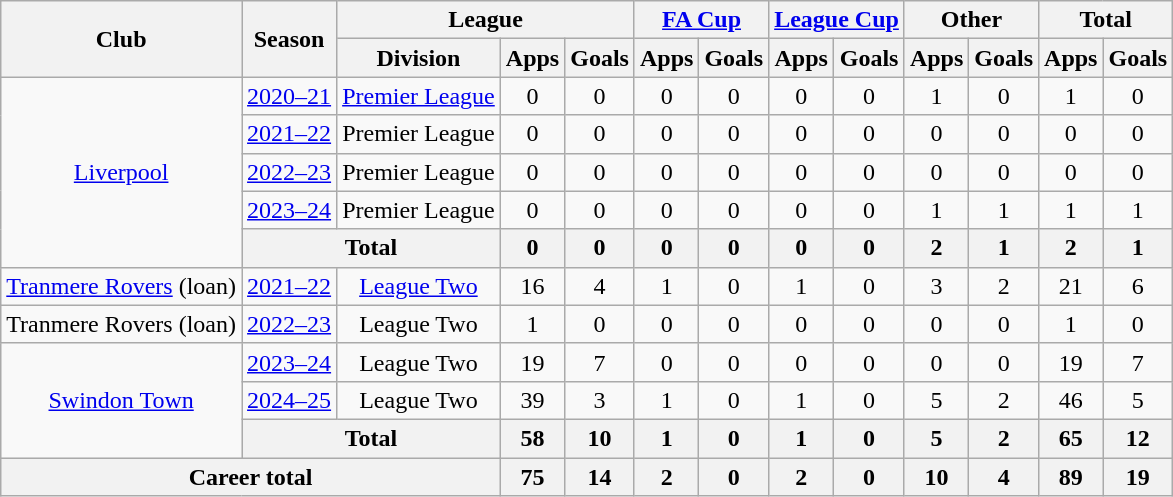<table class=wikitable style="text-align: center;">
<tr>
<th rowspan="2">Club</th>
<th rowspan="2">Season</th>
<th colspan="3">League</th>
<th colspan="2"><a href='#'>FA Cup</a></th>
<th colspan="2"><a href='#'>League Cup</a></th>
<th colspan="2">Other</th>
<th colspan="2">Total</th>
</tr>
<tr>
<th>Division</th>
<th>Apps</th>
<th>Goals</th>
<th>Apps</th>
<th>Goals</th>
<th>Apps</th>
<th>Goals</th>
<th>Apps</th>
<th>Goals</th>
<th>Apps</th>
<th>Goals</th>
</tr>
<tr>
<td rowspan="5"><a href='#'>Liverpool</a></td>
<td><a href='#'>2020–21</a></td>
<td><a href='#'>Premier League</a></td>
<td>0</td>
<td>0</td>
<td>0</td>
<td>0</td>
<td>0</td>
<td>0</td>
<td>1</td>
<td>0</td>
<td>1</td>
<td>0</td>
</tr>
<tr>
<td><a href='#'>2021–22</a></td>
<td>Premier League</td>
<td>0</td>
<td>0</td>
<td>0</td>
<td>0</td>
<td>0</td>
<td>0</td>
<td>0</td>
<td>0</td>
<td>0</td>
<td>0</td>
</tr>
<tr>
<td><a href='#'>2022–23</a></td>
<td>Premier League</td>
<td>0</td>
<td>0</td>
<td>0</td>
<td>0</td>
<td>0</td>
<td>0</td>
<td>0</td>
<td>0</td>
<td>0</td>
<td>0</td>
</tr>
<tr>
<td><a href='#'>2023–24</a></td>
<td>Premier League</td>
<td>0</td>
<td>0</td>
<td>0</td>
<td>0</td>
<td>0</td>
<td>0</td>
<td>1</td>
<td>1</td>
<td>1</td>
<td>1</td>
</tr>
<tr>
<th colspan="2">Total</th>
<th>0</th>
<th>0</th>
<th>0</th>
<th>0</th>
<th>0</th>
<th>0</th>
<th>2</th>
<th>1</th>
<th>2</th>
<th>1</th>
</tr>
<tr>
<td><a href='#'>Tranmere Rovers</a> (loan)</td>
<td><a href='#'>2021–22</a></td>
<td><a href='#'>League Two</a></td>
<td>16</td>
<td>4</td>
<td>1</td>
<td>0</td>
<td>1</td>
<td>0</td>
<td>3</td>
<td>2</td>
<td>21</td>
<td>6</td>
</tr>
<tr>
<td>Tranmere Rovers (loan)</td>
<td><a href='#'>2022–23</a></td>
<td>League Two</td>
<td>1</td>
<td>0</td>
<td>0</td>
<td>0</td>
<td>0</td>
<td>0</td>
<td>0</td>
<td>0</td>
<td>1</td>
<td>0</td>
</tr>
<tr>
<td rowspan=3><a href='#'>Swindon Town</a></td>
<td><a href='#'>2023–24</a></td>
<td>League Two</td>
<td>19</td>
<td>7</td>
<td>0</td>
<td>0</td>
<td>0</td>
<td>0</td>
<td>0</td>
<td>0</td>
<td>19</td>
<td>7</td>
</tr>
<tr>
<td><a href='#'>2024–25</a></td>
<td>League Two</td>
<td>39</td>
<td>3</td>
<td>1</td>
<td>0</td>
<td>1</td>
<td>0</td>
<td>5</td>
<td>2</td>
<td>46</td>
<td>5</td>
</tr>
<tr>
<th colspan="2">Total</th>
<th>58</th>
<th>10</th>
<th>1</th>
<th>0</th>
<th>1</th>
<th>0</th>
<th>5</th>
<th>2</th>
<th>65</th>
<th>12</th>
</tr>
<tr>
<th colspan="3">Career total</th>
<th>75</th>
<th>14</th>
<th>2</th>
<th>0</th>
<th>2</th>
<th>0</th>
<th>10</th>
<th>4</th>
<th>89</th>
<th>19</th>
</tr>
</table>
